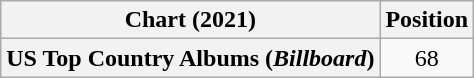<table class="wikitable plainrowheaders" style="text-align:center">
<tr>
<th scope="col">Chart (2021)</th>
<th scope="col">Position</th>
</tr>
<tr>
<th scope="row">US Top Country Albums (<em>Billboard</em>)</th>
<td>68</td>
</tr>
</table>
